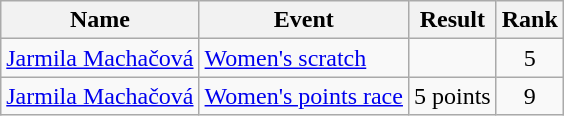<table class="wikitable sortable">
<tr>
<th>Name</th>
<th>Event</th>
<th>Result</th>
<th>Rank</th>
</tr>
<tr>
<td><a href='#'>Jarmila Machačová</a></td>
<td><a href='#'>Women's scratch</a></td>
<td></td>
<td align=center>5</td>
</tr>
<tr>
<td><a href='#'>Jarmila Machačová</a></td>
<td><a href='#'>Women's points race</a></td>
<td>5 points</td>
<td align=center>9</td>
</tr>
</table>
